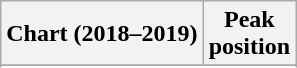<table class="wikitable sortable plainrowheaders">
<tr>
<th>Chart (2018–2019)</th>
<th>Peak<br>position</th>
</tr>
<tr>
</tr>
<tr>
</tr>
<tr>
</tr>
<tr>
</tr>
</table>
